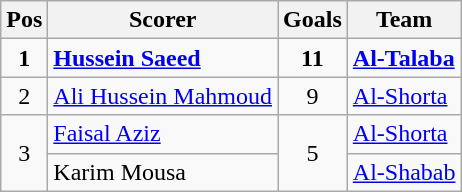<table class="wikitable">
<tr>
<th>Pos</th>
<th>Scorer</th>
<th>Goals</th>
<th>Team</th>
</tr>
<tr>
<td align=center><strong>1</strong></td>
<td><strong><a href='#'>Hussein Saeed</a></strong></td>
<td align=center><strong>11</strong></td>
<td><strong><a href='#'>Al-Talaba</a></strong></td>
</tr>
<tr>
<td align=center>2</td>
<td><a href='#'>Ali Hussein Mahmoud</a></td>
<td align=center>9</td>
<td><a href='#'>Al-Shorta</a></td>
</tr>
<tr>
<td rowspan=2 align=center>3</td>
<td><a href='#'>Faisal Aziz</a></td>
<td rowspan=2 align=center>5</td>
<td><a href='#'>Al-Shorta</a></td>
</tr>
<tr>
<td>Karim Mousa</td>
<td><a href='#'>Al-Shabab</a></td>
</tr>
</table>
